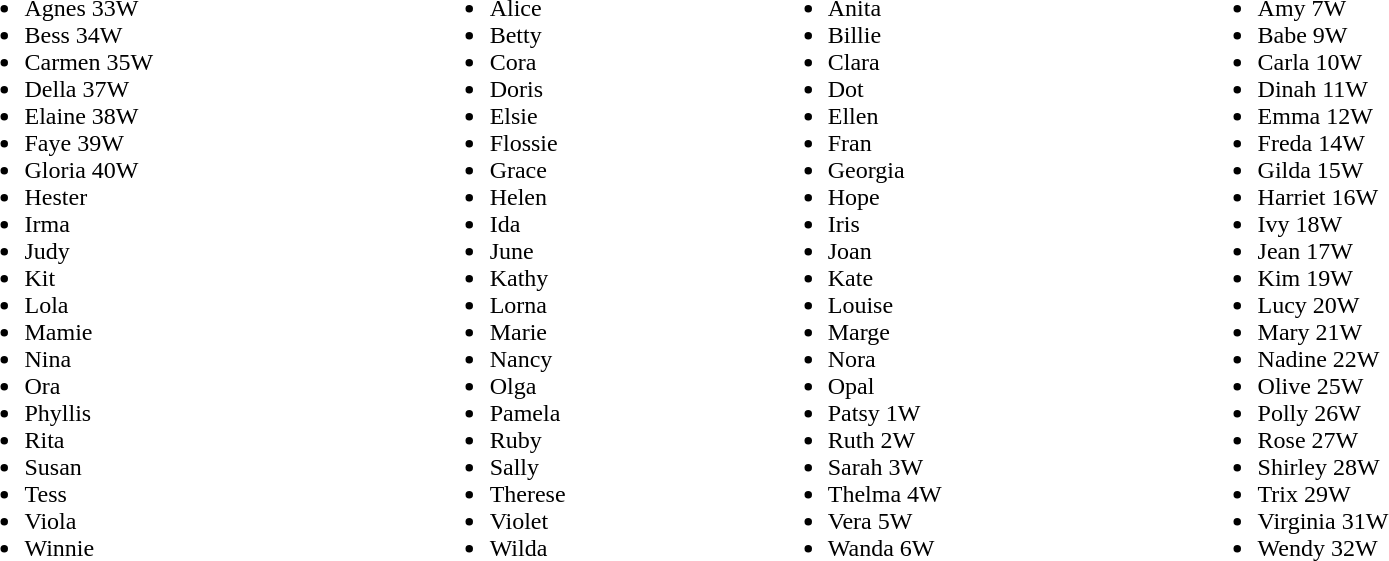<table width="90%">
<tr>
<td><br><ul><li>Agnes 33W</li><li>Bess 34W</li><li>Carmen 35W</li><li>Della 37W</li><li>Elaine 38W</li><li>Faye 39W</li><li>Gloria 40W</li><li><div>Hester</div></li><li><div>Irma</div></li><li><div>Judy</div></li><li><div>Kit</div></li><li><div>Lola</div></li><li><div>Mamie</div></li><li><div>Nina</div></li><li><div>Ora</div></li><li><div>Phyllis</div></li><li><div>Rita</div></li><li><div>Susan</div></li><li><div>Tess</div></li><li><div>Viola</div></li><li><div>Winnie</div></li></ul></td>
<td><br><ul><li><div>Alice</div></li><li><div>Betty</div></li><li><div>Cora</div></li><li><div>Doris</div></li><li><div>Elsie</div></li><li><div>Flossie</div></li><li><div>Grace</div></li><li><div>Helen</div></li><li><div>Ida</div></li><li><div>June</div></li><li><div>Kathy</div></li><li><div>Lorna</div></li><li><div>Marie</div></li><li><div>Nancy</div></li><li><div>Olga</div></li><li><div>Pamela</div></li><li><div>Ruby</div></li><li><div>Sally</div></li><li><div>Therese</div></li><li><div>Violet</div></li><li><div>Wilda</div></li></ul></td>
<td><br><ul><li><div>Anita</div></li><li><div>Billie</div></li><li><div>Clara</div></li><li><div>Dot</div></li><li><div>Ellen</div></li><li><div>Fran</div></li><li><div>Georgia</div></li><li><div>Hope</div></li><li><div>Iris</div></li><li><div>Joan</div></li><li><div>Kate</div></li><li><div>Louise</div></li><li><div>Marge</div></li><li><div>Nora</div></li><li><div>Opal</div></li><li>Patsy 1W</li><li>Ruth 2W</li><li>Sarah 3W</li><li>Thelma 4W</li><li>Vera 5W</li><li>Wanda 6W</li></ul></td>
<td><br><ul><li>Amy 7W</li><li>Babe 9W</li><li>Carla 10W</li><li>Dinah 11W</li><li>Emma 12W</li><li>Freda 14W</li><li>Gilda 15W</li><li>Harriet 16W</li><li>Ivy 18W</li><li>Jean 17W</li><li>Kim 19W</li><li>Lucy 20W</li><li>Mary 21W</li><li>Nadine 22W</li><li>Olive 25W</li><li>Polly 26W</li><li>Rose 27W</li><li>Shirley 28W</li><li>Trix 29W</li><li>Virginia 31W</li><li>Wendy 32W</li></ul></td>
</tr>
</table>
